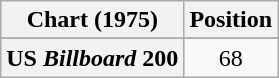<table class="wikitable plainrowheaders">
<tr>
<th>Chart (1975)</th>
<th>Position</th>
</tr>
<tr>
</tr>
<tr>
<th scope="row">US <em>Billboard</em> 200</th>
<td align="center">68</td>
</tr>
</table>
